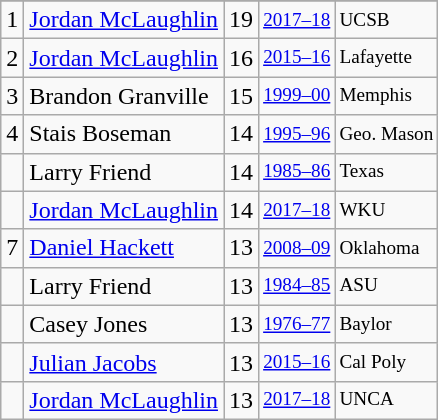<table class="wikitable">
<tr>
</tr>
<tr>
<td>1</td>
<td><a href='#'>Jordan McLaughlin</a></td>
<td>19</td>
<td style="font-size:80%;"><a href='#'>2017–18</a></td>
<td style="font-size:80%;">UCSB</td>
</tr>
<tr>
<td>2</td>
<td><a href='#'>Jordan McLaughlin</a></td>
<td>16</td>
<td style="font-size:80%;"><a href='#'>2015–16</a></td>
<td style="font-size:80%;">Lafayette</td>
</tr>
<tr>
<td>3</td>
<td>Brandon Granville</td>
<td>15</td>
<td style="font-size:80%;"><a href='#'>1999–00</a></td>
<td style="font-size:80%;">Memphis</td>
</tr>
<tr>
<td>4</td>
<td>Stais Boseman</td>
<td>14</td>
<td style="font-size:80%;"><a href='#'>1995–96</a></td>
<td style="font-size:80%;">Geo. Mason</td>
</tr>
<tr>
<td></td>
<td>Larry Friend</td>
<td>14</td>
<td style="font-size:80%;"><a href='#'>1985–86</a></td>
<td style="font-size:80%;">Texas</td>
</tr>
<tr>
<td></td>
<td><a href='#'>Jordan McLaughlin</a></td>
<td>14</td>
<td style="font-size:80%;"><a href='#'>2017–18</a></td>
<td style="font-size:80%;">WKU</td>
</tr>
<tr>
<td>7</td>
<td><a href='#'>Daniel Hackett</a></td>
<td>13</td>
<td style="font-size:80%;"><a href='#'>2008–09</a></td>
<td style="font-size:80%;">Oklahoma</td>
</tr>
<tr>
<td></td>
<td>Larry Friend</td>
<td>13</td>
<td style="font-size:80%;"><a href='#'>1984–85</a></td>
<td style="font-size:80%;">ASU</td>
</tr>
<tr>
<td></td>
<td>Casey Jones</td>
<td>13</td>
<td style="font-size:80%;"><a href='#'>1976–77</a></td>
<td style="font-size:80%;">Baylor</td>
</tr>
<tr>
<td></td>
<td><a href='#'>Julian Jacobs</a></td>
<td>13</td>
<td style="font-size:80%;"><a href='#'>2015–16</a></td>
<td style="font-size:80%;">Cal Poly</td>
</tr>
<tr>
<td></td>
<td><a href='#'>Jordan McLaughlin</a></td>
<td>13</td>
<td style="font-size:80%;"><a href='#'>2017–18</a></td>
<td style="font-size:80%;">UNCA</td>
</tr>
</table>
